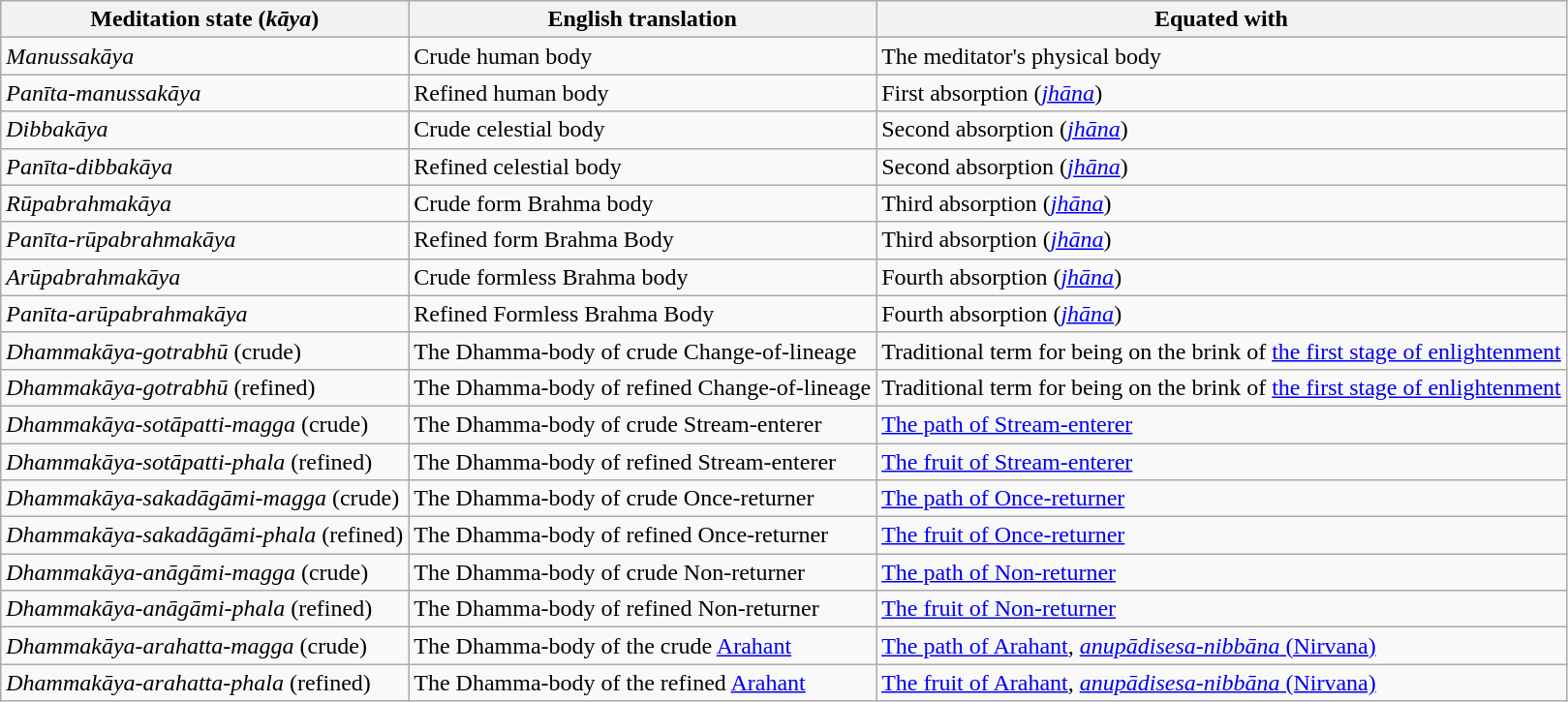<table class="wikitable">
<tr>
<th>Meditation state (<em>kāya</em>)</th>
<th>English translation</th>
<th>Equated with</th>
</tr>
<tr>
<td><em>Manussakāya</em></td>
<td>Crude human body</td>
<td>The meditator's physical body</td>
</tr>
<tr>
<td><em>Panīta-manussakāya</em></td>
<td>Refined human body</td>
<td>First absorption (<em><a href='#'>jhāna</a></em>)</td>
</tr>
<tr>
<td><em>Dibbakāya</em></td>
<td>Crude celestial body</td>
<td>Second absorption (<em><a href='#'>jhāna</a></em>)</td>
</tr>
<tr>
<td><em>Panīta-dibbakāya</em></td>
<td>Refined celestial body</td>
<td>Second absorption (<em><a href='#'>jhāna</a></em>)</td>
</tr>
<tr>
<td><em>Rūpabrahmakāya</em></td>
<td>Crude form Brahma body</td>
<td>Third absorption (<em><a href='#'>jhāna</a></em>)</td>
</tr>
<tr>
<td><em>Panīta-rūpabrahmakāya</em></td>
<td>Refined form Brahma Body</td>
<td>Third absorption (<em><a href='#'>jhāna</a></em>)</td>
</tr>
<tr>
<td><em>Arūpabrahmakāya</em></td>
<td>Crude formless Brahma body</td>
<td>Fourth absorption (<em><a href='#'>jhāna</a></em>)</td>
</tr>
<tr>
<td><em>Panīta-arūpabrahmakāya</em></td>
<td>Refined Formless Brahma Body</td>
<td>Fourth absorption (<em><a href='#'>jhāna</a></em>)</td>
</tr>
<tr>
<td><em>Dhammakāya-gotrabhū</em> (crude)</td>
<td>The Dhamma-body of crude Change-of-lineage</td>
<td>Traditional term for being on the brink of <a href='#'>the first stage of enlightenment</a></td>
</tr>
<tr>
<td><em>Dhammakāya-gotrabhū</em> (refined)</td>
<td>The Dhamma-body of refined Change-of-lineage</td>
<td>Traditional term for being on the brink of <a href='#'>the first stage of enlightenment</a></td>
</tr>
<tr>
<td><em>Dhammakāya-sotāpatti-magga</em> (crude)</td>
<td>The Dhamma-body of crude Stream-enterer</td>
<td><a href='#'>The path of Stream-enterer</a></td>
</tr>
<tr>
<td><em>Dhammakāya-sotāpatti-phala</em> (refined)</td>
<td>The Dhamma-body of refined Stream-enterer</td>
<td><a href='#'>The fruit of Stream-enterer</a></td>
</tr>
<tr>
<td><em>Dhammakāya-sakadāgāmi-magga</em> (crude)</td>
<td>The Dhamma-body of crude Once-returner</td>
<td><a href='#'>The path of Once-returner</a></td>
</tr>
<tr>
<td><em>Dhammakāya-sakadāgāmi-phala</em> (refined)</td>
<td>The Dhamma-body of refined Once-returner</td>
<td><a href='#'>The fruit of Once-returner</a></td>
</tr>
<tr>
<td><em>Dhammakāya-anāgāmi-magga</em> (crude)</td>
<td>The Dhamma-body of crude Non-returner</td>
<td><a href='#'>The path of Non-returner</a></td>
</tr>
<tr>
<td><em>Dhammakāya-anāgāmi-phala</em> (refined)</td>
<td>The Dhamma-body of refined Non-returner</td>
<td><a href='#'>The fruit of Non-returner</a></td>
</tr>
<tr>
<td><em>Dhammakāya-arahatta-magga</em> (crude)</td>
<td>The Dhamma-body of the crude <a href='#'>Arahant</a></td>
<td><a href='#'>The path of Arahant</a>, <a href='#'><em>anupādisesa-nibbāna</em> (Nirvana)</a></td>
</tr>
<tr>
<td><em>Dhammakāya-arahatta-phala</em> (refined)</td>
<td>The Dhamma-body of the refined <a href='#'>Arahant</a></td>
<td><a href='#'>The fruit of Arahant</a>, <a href='#'><em>anupādisesa-nibbāna</em> (Nirvana)</a></td>
</tr>
</table>
